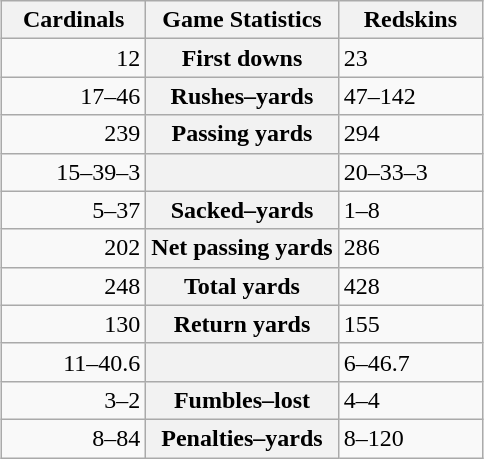<table class="wikitable" style="margin: 1em auto 1em auto">
<tr>
<th style="width:30%;">Cardinals</th>
<th style="width:40%;">Game Statistics</th>
<th style="width:30%;">Redskins</th>
</tr>
<tr>
<td style="text-align:right;">12</td>
<th>First downs</th>
<td>23</td>
</tr>
<tr>
<td style="text-align:right;">17–46</td>
<th>Rushes–yards</th>
<td>47–142</td>
</tr>
<tr>
<td style="text-align:right;">239</td>
<th>Passing yards</th>
<td>294</td>
</tr>
<tr>
<td style="text-align:right;">15–39–3</td>
<th></th>
<td>20–33–3</td>
</tr>
<tr>
<td style="text-align:right;">5–37</td>
<th>Sacked–yards</th>
<td>1–8</td>
</tr>
<tr>
<td style="text-align:right;">202</td>
<th>Net passing yards</th>
<td>286</td>
</tr>
<tr>
<td style="text-align:right;">248</td>
<th>Total yards</th>
<td>428</td>
</tr>
<tr>
<td style="text-align:right;">130</td>
<th>Return yards</th>
<td>155</td>
</tr>
<tr>
<td style="text-align:right;">11–40.6</td>
<th></th>
<td>6–46.7</td>
</tr>
<tr>
<td style="text-align:right;">3–2</td>
<th>Fumbles–lost</th>
<td>4–4</td>
</tr>
<tr>
<td style="text-align:right;">8–84</td>
<th>Penalties–yards</th>
<td>8–120</td>
</tr>
</table>
